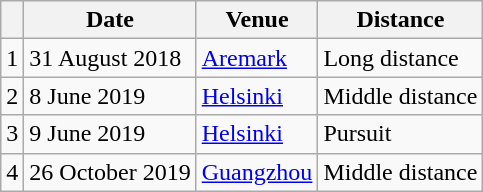<table class="wikitable">
<tr>
<th></th>
<th>Date</th>
<th>Venue</th>
<th>Distance</th>
</tr>
<tr>
<td>1</td>
<td>31 August 2018</td>
<td> <a href='#'>Aremark</a></td>
<td>Long distance</td>
</tr>
<tr>
<td>2</td>
<td>8 June 2019</td>
<td> <a href='#'>Helsinki</a></td>
<td>Middle distance</td>
</tr>
<tr>
<td>3</td>
<td>9 June 2019</td>
<td> <a href='#'>Helsinki</a></td>
<td>Pursuit</td>
</tr>
<tr>
<td>4</td>
<td>26 October 2019</td>
<td> <a href='#'>Guangzhou</a></td>
<td>Middle distance</td>
</tr>
</table>
